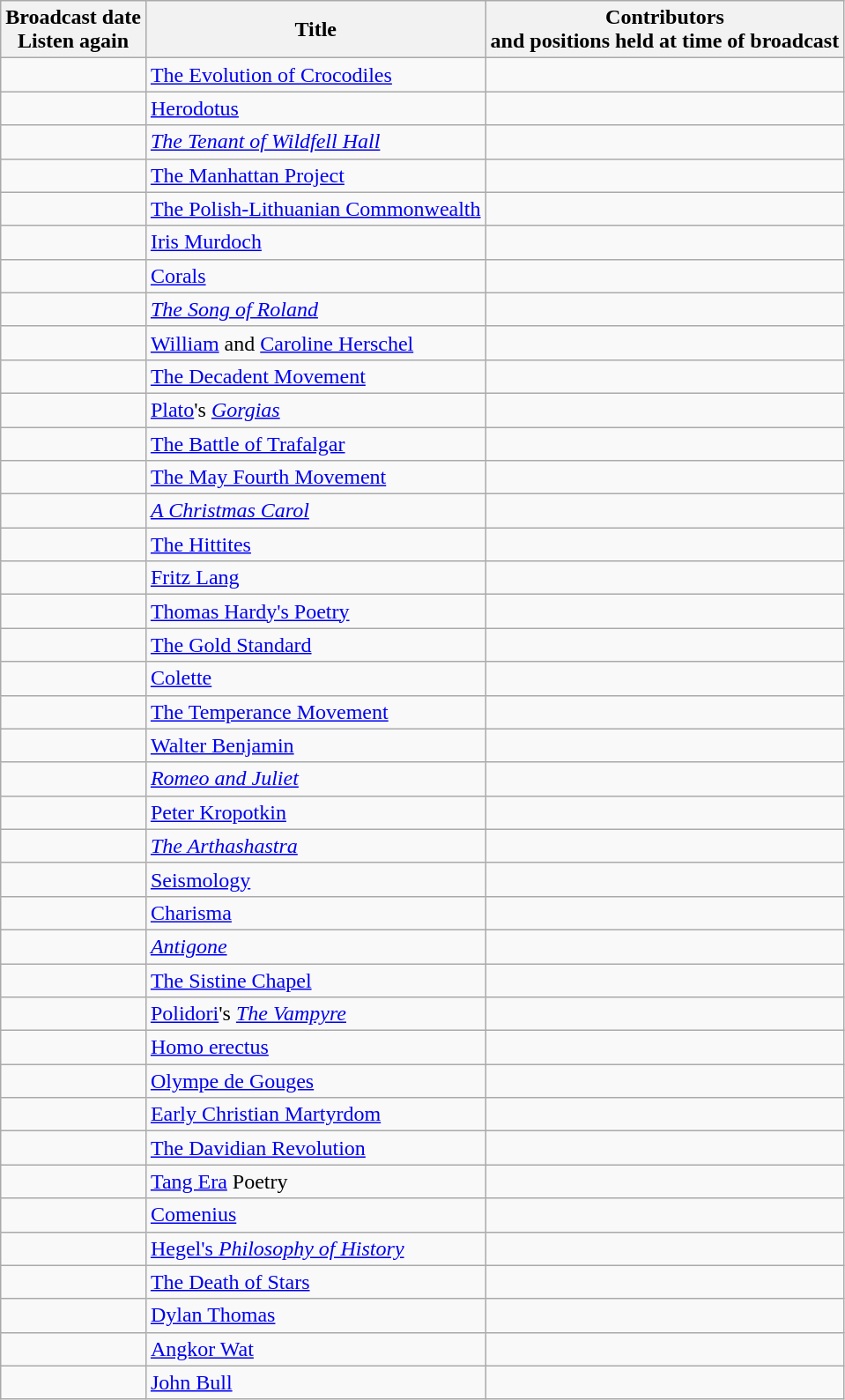<table class="wikitable">
<tr>
<th>Broadcast date <br> Listen again</th>
<th>Title</th>
<th>Contributors <br> and positions held at time of broadcast</th>
</tr>
<tr>
<td></td>
<td><a href='#'>The Evolution of Crocodiles</a></td>
<td></td>
</tr>
<tr>
<td></td>
<td><a href='#'>Herodotus</a></td>
<td></td>
</tr>
<tr>
<td></td>
<td><em><a href='#'>The Tenant of Wildfell Hall</a></em></td>
<td></td>
</tr>
<tr>
<td></td>
<td><a href='#'>The Manhattan Project</a></td>
<td></td>
</tr>
<tr>
<td></td>
<td><a href='#'>The Polish-Lithuanian Commonwealth</a></td>
<td></td>
</tr>
<tr>
<td></td>
<td><a href='#'>Iris Murdoch</a></td>
<td></td>
</tr>
<tr>
<td></td>
<td><a href='#'>Corals</a></td>
<td></td>
</tr>
<tr>
<td></td>
<td><em><a href='#'>The Song of Roland</a></em></td>
<td></td>
</tr>
<tr>
<td></td>
<td><a href='#'>William</a> and <a href='#'>Caroline Herschel</a></td>
<td></td>
</tr>
<tr>
<td></td>
<td><a href='#'>The Decadent Movement</a></td>
<td></td>
</tr>
<tr>
<td></td>
<td><a href='#'>Plato</a>'s <a href='#'><em>Gorgias</em></a></td>
<td></td>
</tr>
<tr>
<td></td>
<td><a href='#'>The Battle of Trafalgar</a></td>
<td></td>
</tr>
<tr>
<td></td>
<td><a href='#'>The May Fourth Movement</a></td>
<td></td>
</tr>
<tr>
<td></td>
<td><em><a href='#'>A Christmas Carol</a></em></td>
<td></td>
</tr>
<tr>
<td></td>
<td><a href='#'>The Hittites</a></td>
<td></td>
</tr>
<tr>
<td></td>
<td><a href='#'>Fritz Lang</a></td>
<td></td>
</tr>
<tr>
<td></td>
<td><a href='#'>Thomas Hardy's Poetry</a></td>
<td></td>
</tr>
<tr>
<td></td>
<td><a href='#'>The Gold Standard</a></td>
<td></td>
</tr>
<tr>
<td></td>
<td><a href='#'>Colette</a></td>
<td></td>
</tr>
<tr>
<td></td>
<td><a href='#'>The Temperance Movement</a></td>
<td></td>
</tr>
<tr>
<td></td>
<td><a href='#'>Walter Benjamin</a></td>
<td></td>
</tr>
<tr>
<td></td>
<td><em><a href='#'>Romeo and Juliet</a></em></td>
<td></td>
</tr>
<tr>
<td></td>
<td><a href='#'>Peter Kropotkin</a></td>
<td></td>
</tr>
<tr>
<td></td>
<td><em><a href='#'>The Arthashastra</a></em></td>
<td></td>
</tr>
<tr>
<td></td>
<td><a href='#'>Seismology</a></td>
<td></td>
</tr>
<tr>
<td></td>
<td><a href='#'>Charisma</a></td>
<td></td>
</tr>
<tr>
<td></td>
<td><em><a href='#'>Antigone</a></em></td>
<td></td>
</tr>
<tr>
<td></td>
<td><a href='#'>The Sistine Chapel</a></td>
<td></td>
</tr>
<tr>
<td></td>
<td><a href='#'>Polidori</a>'s <em><a href='#'>The Vampyre</a></em></td>
<td></td>
</tr>
<tr>
<td></td>
<td><a href='#'>Homo erectus</a></td>
<td></td>
</tr>
<tr>
<td></td>
<td><a href='#'>Olympe de Gouges</a></td>
<td></td>
</tr>
<tr>
<td></td>
<td><a href='#'>Early Christian Martyrdom</a></td>
<td></td>
</tr>
<tr>
<td></td>
<td><a href='#'>The Davidian Revolution</a></td>
<td></td>
</tr>
<tr>
<td></td>
<td><a href='#'>Tang Era</a> Poetry</td>
<td></td>
</tr>
<tr>
<td></td>
<td><a href='#'>Comenius</a></td>
<td></td>
</tr>
<tr>
<td></td>
<td><a href='#'>Hegel's <em>Philosophy of History</em></a></td>
<td></td>
</tr>
<tr>
<td></td>
<td><a href='#'>The Death of Stars</a></td>
<td></td>
</tr>
<tr>
<td></td>
<td><a href='#'>Dylan Thomas</a></td>
<td></td>
</tr>
<tr>
<td></td>
<td><a href='#'>Angkor Wat</a></td>
<td></td>
</tr>
<tr>
<td></td>
<td><a href='#'>John Bull</a></td>
<td></td>
</tr>
</table>
